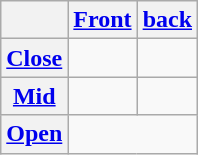<table class="wikitable">
<tr>
<th></th>
<th align="center"><a href='#'>Front</a></th>
<th align="center"><a href='#'>back</a></th>
</tr>
<tr>
<th align="left"><a href='#'>Close</a></th>
<td align="center"></td>
<td align="center"></td>
</tr>
<tr>
<th align="left"><a href='#'>Mid</a></th>
<td align="center"><br></td>
<td align="center"></td>
</tr>
<tr>
<th align="left"><a href='#'>Open</a></th>
<td align="center" colspan="2"></td>
</tr>
</table>
